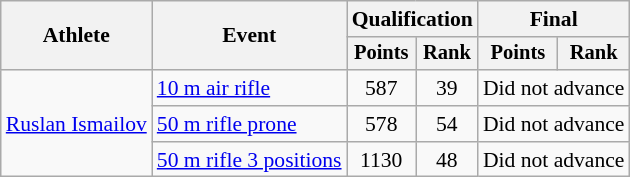<table class="wikitable" style="font-size:90%">
<tr>
<th rowspan="2">Athlete</th>
<th rowspan="2">Event</th>
<th colspan=2>Qualification</th>
<th colspan=2>Final</th>
</tr>
<tr style="font-size:95%">
<th>Points</th>
<th>Rank</th>
<th>Points</th>
<th>Rank</th>
</tr>
<tr align=center>
<td align=left rowspan=3><a href='#'>Ruslan Ismailov</a></td>
<td align=left><a href='#'>10 m air rifle</a></td>
<td>587</td>
<td>39</td>
<td colspan=2>Did not advance</td>
</tr>
<tr align=center>
<td align=left><a href='#'>50 m rifle prone</a></td>
<td>578</td>
<td>54</td>
<td colspan=2>Did not advance</td>
</tr>
<tr align=center>
<td align=left><a href='#'>50 m rifle 3 positions</a></td>
<td>1130</td>
<td>48</td>
<td colspan=2>Did not advance</td>
</tr>
</table>
